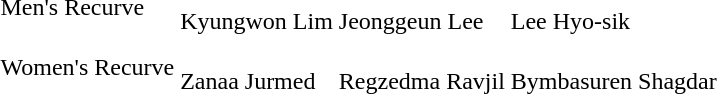<table>
<tr>
<td>Men's Recurve</td>
<td><br>Kyungwon Lim</td>
<td><br>Jeonggeun Lee</td>
<td><br>Lee Hyo-sik</td>
</tr>
<tr>
<td>Women's Recurve</td>
<td><br>Zanaa Jurmed</td>
<td><br>Regzedma Ravjil</td>
<td><br>Bymbasuren Shagdar</td>
</tr>
</table>
